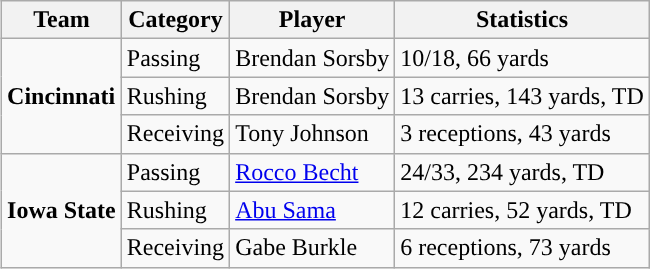<table class="wikitable" style="float: right;">
<tr>
<th>Team</th>
<th>Category</th>
<th>Player</th>
<th>Statistics</th>
</tr>
<tr>
<td rowspan=3><strong>Cincinnati</strong></td>
<td>Passing</td>
<td>Brendan Sorsby</td>
<td>10/18, 66 yards</td>
</tr>
<tr>
<td>Rushing</td>
<td>Brendan Sorsby</td>
<td>13 carries, 143 yards, TD</td>
</tr>
<tr>
<td>Receiving</td>
<td>Tony Johnson</td>
<td>3 receptions, 43 yards</td>
</tr>
<tr>
<td rowspan=3><strong>Iowa State</strong></td>
<td>Passing</td>
<td><a href='#'>Rocco Becht</a></td>
<td>24/33, 234 yards, TD</td>
</tr>
<tr>
<td>Rushing</td>
<td><a href='#'>Abu Sama</a></td>
<td>12 carries, 52 yards, TD</td>
</tr>
<tr>
<td>Receiving</td>
<td>Gabe Burkle</td>
<td>6 receptions, 73 yards</td>
</tr>
</table>
